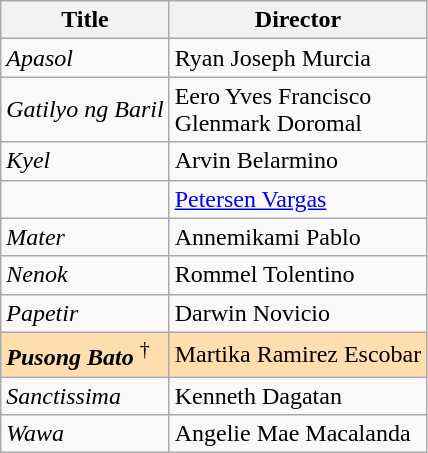<table class="wikitable">
<tr>
<th>Title</th>
<th>Director</th>
</tr>
<tr>
<td><em>Apasol</em></td>
<td>Ryan Joseph Murcia</td>
</tr>
<tr>
<td><em>Gatilyo ng Baril</em></td>
<td>Eero Yves Francisco<br>Glenmark Doromal</td>
</tr>
<tr>
<td><em>Kyel</em></td>
<td>Arvin Belarmino</td>
</tr>
<tr>
<td><em></em></td>
<td><a href='#'>Petersen Vargas</a></td>
</tr>
<tr>
<td><em>Mater</em></td>
<td>Annemikami Pablo</td>
</tr>
<tr>
<td><em>Nenok</em></td>
<td>Rommel Tolentino</td>
</tr>
<tr>
<td><em>Papetir</em></td>
<td>Darwin Novicio</td>
</tr>
<tr style="background:#FFDEAD;">
<td><strong><em>Pusong Bato</em></strong>  <sup>†</sup></td>
<td>Martika Ramirez Escobar</td>
</tr>
<tr>
<td><em>Sanctissima</em></td>
<td>Kenneth Dagatan</td>
</tr>
<tr>
<td><em>Wawa</em></td>
<td>Angelie Mae Macalanda</td>
</tr>
</table>
